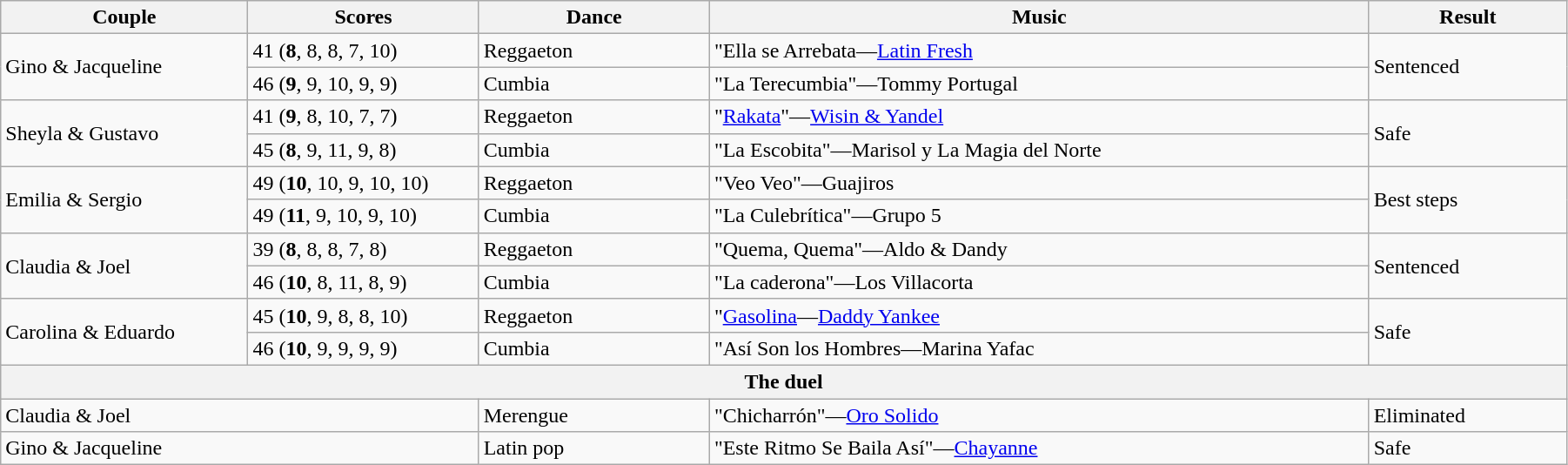<table class="wikitable sortable" style="width:95%; white-space:nowrap">
<tr>
<th style="width:15%;">Couple</th>
<th style="width:14%;">Scores</th>
<th style="width:14%;">Dance</th>
<th style="width:40%;">Music</th>
<th style="width:12%;">Result</th>
</tr>
<tr>
<td rowspan=2>Gino & Jacqueline</td>
<td>41 (<strong>8</strong>, 8, 8, 7, 10)</td>
<td>Reggaeton</td>
<td>"Ella se Arrebata—<a href='#'>Latin Fresh</a></td>
<td rowspan=2>Sentenced</td>
</tr>
<tr>
<td>46 (<strong>9</strong>, 9, 10, 9, 9)</td>
<td>Cumbia</td>
<td>"La Terecumbia"—Tommy Portugal</td>
</tr>
<tr>
<td rowspan=2>Sheyla & Gustavo</td>
<td>41 (<strong>9</strong>, 8, 10, 7, 7)</td>
<td>Reggaeton</td>
<td>"<a href='#'>Rakata</a>"—<a href='#'>Wisin & Yandel</a></td>
<td rowspan=2>Safe</td>
</tr>
<tr>
<td>45 (<strong>8</strong>, 9, 11, 9, 8)</td>
<td>Cumbia</td>
<td>"La Escobita"—Marisol y La Magia del Norte</td>
</tr>
<tr>
<td rowspan=2>Emilia & Sergio</td>
<td>49 (<strong>10</strong>, 10, 9, 10, 10)</td>
<td>Reggaeton</td>
<td>"Veo Veo"—Guajiros</td>
<td rowspan=2>Best steps</td>
</tr>
<tr>
<td>49 (<strong>11</strong>, 9, 10, 9, 10)</td>
<td>Cumbia</td>
<td>"La Culebrítica"—Grupo 5</td>
</tr>
<tr>
<td rowspan=2>Claudia & Joel</td>
<td>39 (<strong>8</strong>, 8, 8, 7, 8)</td>
<td>Reggaeton</td>
<td>"Quema, Quema"—Aldo & Dandy</td>
<td rowspan=2>Sentenced</td>
</tr>
<tr>
<td>46 (<strong>10</strong>, 8, 11, 8, 9)</td>
<td>Cumbia</td>
<td>"La caderona"—Los Villacorta</td>
</tr>
<tr>
<td rowspan=2>Carolina & Eduardo</td>
<td>45 (<strong>10</strong>, 9, 8, 8, 10)</td>
<td>Reggaeton</td>
<td>"<a href='#'>Gasolina</a>—<a href='#'>Daddy Yankee</a></td>
<td rowspan=2>Safe</td>
</tr>
<tr>
<td>46 (<strong>10</strong>, 9, 9, 9, 9)</td>
<td>Cumbia</td>
<td>"Así Son los Hombres—Marina Yafac</td>
</tr>
<tr>
<th colspan=5>The duel</th>
</tr>
<tr>
<td colspan=2>Claudia & Joel</td>
<td>Merengue</td>
<td>"Chicharrón"—<a href='#'>Oro Solido</a></td>
<td>Eliminated</td>
</tr>
<tr>
<td colspan=2>Gino & Jacqueline</td>
<td>Latin pop</td>
<td>"Este Ritmo Se Baila Así"—<a href='#'>Chayanne</a></td>
<td>Safe</td>
</tr>
</table>
